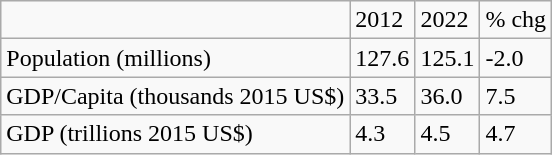<table class="wikitable">
<tr>
<td></td>
<td>2012</td>
<td>2022</td>
<td>% chg</td>
</tr>
<tr>
<td>Population (millions)</td>
<td>127.6</td>
<td>125.1</td>
<td>-2.0</td>
</tr>
<tr>
<td>GDP/Capita (thousands 2015 US$)</td>
<td>33.5</td>
<td>36.0</td>
<td>7.5</td>
</tr>
<tr>
<td>GDP (trillions 2015 US$)</td>
<td>4.3</td>
<td>4.5</td>
<td>4.7</td>
</tr>
</table>
